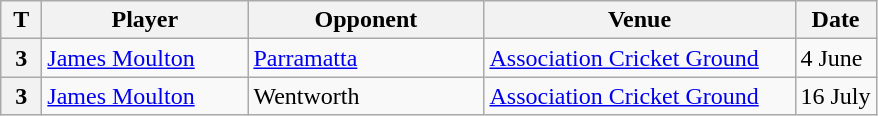<table class="wikitable" style="text-align:left;">
<tr>
<th width="20">T</th>
<th width="130">Player</th>
<th width="150">Opponent</th>
<th width="200">Venue</th>
<th width=""50">Date</th>
</tr>
<tr>
<th>3</th>
<td> <a href='#'>James Moulton</a></td>
<td> <a href='#'>Parramatta</a></td>
<td><a href='#'>Association Cricket Ground</a></td>
<td>4 June</td>
</tr>
<tr>
<th>3</th>
<td> <a href='#'>James Moulton</a></td>
<td>Wentworth</td>
<td><a href='#'>Association Cricket Ground</a></td>
<td>16 July</td>
</tr>
</table>
